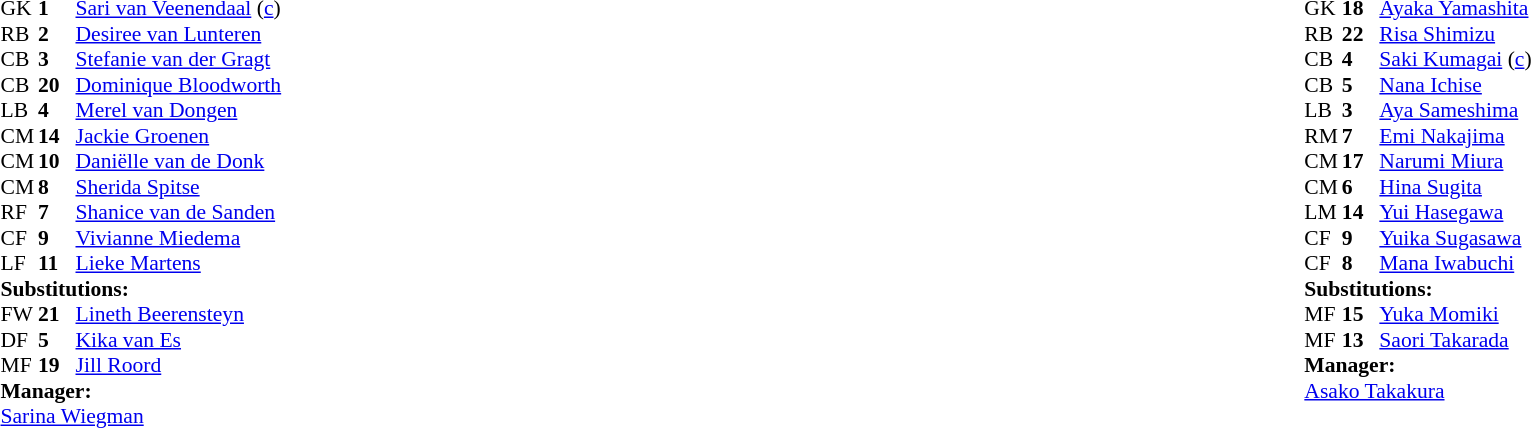<table width="100%">
<tr>
<td valign="top" width="40%"><br><table style="font-size:90%" cellspacing="0" cellpadding="0">
<tr>
<th width=25></th>
<th width=25></th>
</tr>
<tr>
<td>GK</td>
<td><strong>1</strong></td>
<td><a href='#'>Sari van Veenendaal</a> (<a href='#'>c</a>)</td>
</tr>
<tr>
<td>RB</td>
<td><strong>2</strong></td>
<td><a href='#'>Desiree van Lunteren</a></td>
</tr>
<tr>
<td>CB</td>
<td><strong>3</strong></td>
<td><a href='#'>Stefanie van der Gragt</a></td>
</tr>
<tr>
<td>CB</td>
<td><strong>20</strong></td>
<td><a href='#'>Dominique Bloodworth</a></td>
</tr>
<tr>
<td>LB</td>
<td><strong>4</strong></td>
<td><a href='#'>Merel van Dongen</a></td>
<td></td>
<td></td>
</tr>
<tr>
<td>CM</td>
<td><strong>14</strong></td>
<td><a href='#'>Jackie Groenen</a></td>
</tr>
<tr>
<td>CM</td>
<td><strong>10</strong></td>
<td><a href='#'>Daniëlle van de Donk</a></td>
<td></td>
<td></td>
</tr>
<tr>
<td>CM</td>
<td><strong>8</strong></td>
<td><a href='#'>Sherida Spitse</a></td>
</tr>
<tr>
<td>RF</td>
<td><strong>7</strong></td>
<td><a href='#'>Shanice van de Sanden</a></td>
<td></td>
<td></td>
</tr>
<tr>
<td>CF</td>
<td><strong>9</strong></td>
<td><a href='#'>Vivianne Miedema</a></td>
</tr>
<tr>
<td>LF</td>
<td><strong>11</strong></td>
<td><a href='#'>Lieke Martens</a></td>
</tr>
<tr>
<td colspan=3><strong>Substitutions:</strong></td>
</tr>
<tr>
<td>FW</td>
<td><strong>21</strong></td>
<td><a href='#'>Lineth Beerensteyn</a></td>
<td></td>
<td></td>
</tr>
<tr>
<td>DF</td>
<td><strong>5</strong></td>
<td><a href='#'>Kika van Es</a></td>
<td></td>
<td></td>
</tr>
<tr>
<td>MF</td>
<td><strong>19</strong></td>
<td><a href='#'>Jill Roord</a></td>
<td></td>
<td></td>
</tr>
<tr>
<td colspan=3><strong>Manager:</strong></td>
</tr>
<tr>
<td colspan=3><a href='#'>Sarina Wiegman</a></td>
</tr>
</table>
</td>
<td valign="top"></td>
<td valign="top" width="50%"><br><table style="font-size:90%; margin:auto" cellspacing="0" cellpadding="0">
<tr>
<th width=25></th>
<th width=25></th>
</tr>
<tr>
<td>GK</td>
<td><strong>18</strong></td>
<td><a href='#'>Ayaka Yamashita</a></td>
</tr>
<tr>
<td>RB</td>
<td><strong>22</strong></td>
<td><a href='#'>Risa Shimizu</a></td>
</tr>
<tr>
<td>CB</td>
<td><strong>4</strong></td>
<td><a href='#'>Saki Kumagai</a> (<a href='#'>c</a>)</td>
<td></td>
</tr>
<tr>
<td>CB</td>
<td><strong>5</strong></td>
<td><a href='#'>Nana Ichise</a></td>
</tr>
<tr>
<td>LB</td>
<td><strong>3</strong></td>
<td><a href='#'>Aya Sameshima</a></td>
</tr>
<tr>
<td>RM</td>
<td><strong>7</strong></td>
<td><a href='#'>Emi Nakajima</a></td>
<td></td>
<td></td>
</tr>
<tr>
<td>CM</td>
<td><strong>17</strong></td>
<td><a href='#'>Narumi Miura</a></td>
</tr>
<tr>
<td>CM</td>
<td><strong>6</strong></td>
<td><a href='#'>Hina Sugita</a></td>
</tr>
<tr>
<td>LM</td>
<td><strong>14</strong></td>
<td><a href='#'>Yui Hasegawa</a></td>
</tr>
<tr>
<td>CF</td>
<td><strong>9</strong></td>
<td><a href='#'>Yuika Sugasawa</a></td>
</tr>
<tr>
<td>CF</td>
<td><strong>8</strong></td>
<td><a href='#'>Mana Iwabuchi</a></td>
<td></td>
<td></td>
</tr>
<tr>
<td colspan=3><strong>Substitutions:</strong></td>
</tr>
<tr>
<td>MF</td>
<td><strong>15</strong></td>
<td><a href='#'>Yuka Momiki</a></td>
<td></td>
<td></td>
</tr>
<tr>
<td>MF</td>
<td><strong>13</strong></td>
<td><a href='#'>Saori Takarada</a></td>
<td></td>
<td></td>
</tr>
<tr>
<td colspan=3><strong>Manager:</strong></td>
</tr>
<tr>
<td colspan=3><a href='#'>Asako Takakura</a></td>
</tr>
</table>
</td>
</tr>
</table>
